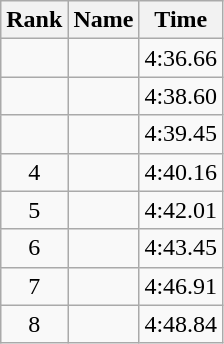<table class="wikitable">
<tr>
<th>Rank</th>
<th>Name</th>
<th>Time</th>
</tr>
<tr>
<td align="center"></td>
<td></td>
<td align="center">4:36.66</td>
</tr>
<tr>
<td align="center"></td>
<td></td>
<td align="center">4:38.60</td>
</tr>
<tr>
<td align="center"></td>
<td></td>
<td align="center">4:39.45</td>
</tr>
<tr>
<td align="center">4</td>
<td></td>
<td align="center">4:40.16</td>
</tr>
<tr>
<td align="center">5</td>
<td></td>
<td align="center">4:42.01</td>
</tr>
<tr>
<td align="center">6</td>
<td></td>
<td align="center">4:43.45</td>
</tr>
<tr>
<td align="center">7</td>
<td></td>
<td align="center">4:46.91</td>
</tr>
<tr>
<td align="center">8</td>
<td></td>
<td align="center">4:48.84</td>
</tr>
</table>
